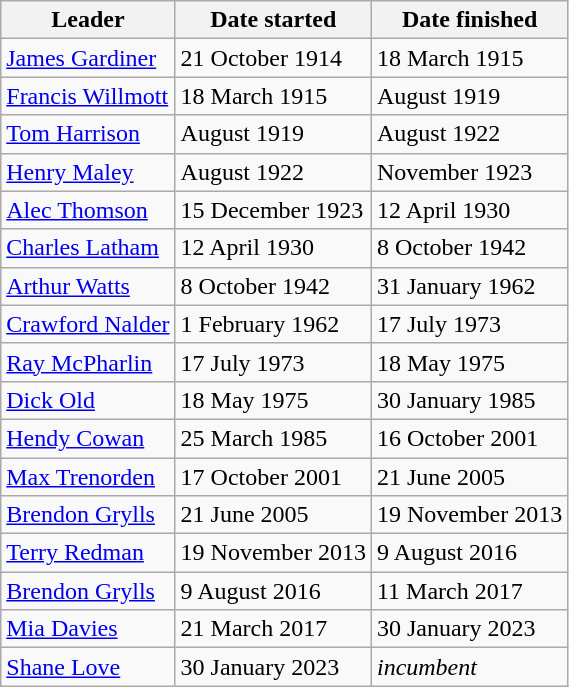<table class="wikitable">
<tr>
<th>Leader</th>
<th>Date started</th>
<th>Date finished</th>
</tr>
<tr>
<td><a href='#'>James Gardiner</a></td>
<td>21 October 1914</td>
<td>18 March 1915</td>
</tr>
<tr>
<td><a href='#'>Francis Willmott</a></td>
<td>18 March 1915</td>
<td>August 1919</td>
</tr>
<tr>
<td><a href='#'>Tom Harrison</a></td>
<td>August 1919</td>
<td>August 1922</td>
</tr>
<tr>
<td><a href='#'>Henry Maley</a></td>
<td>August 1922</td>
<td>November 1923</td>
</tr>
<tr>
<td><a href='#'>Alec Thomson</a></td>
<td>15 December 1923</td>
<td>12 April 1930</td>
</tr>
<tr>
<td><a href='#'>Charles Latham</a></td>
<td>12 April 1930</td>
<td>8 October 1942</td>
</tr>
<tr>
<td><a href='#'>Arthur Watts</a></td>
<td>8 October 1942</td>
<td>31 January 1962</td>
</tr>
<tr>
<td><a href='#'>Crawford Nalder</a></td>
<td>1 February 1962</td>
<td>17 July 1973</td>
</tr>
<tr>
<td><a href='#'>Ray McPharlin</a></td>
<td>17 July 1973</td>
<td>18 May 1975</td>
</tr>
<tr>
<td><a href='#'>Dick Old</a></td>
<td>18 May 1975</td>
<td>30 January 1985</td>
</tr>
<tr>
<td><a href='#'>Hendy Cowan</a></td>
<td>25 March 1985</td>
<td>16 October 2001</td>
</tr>
<tr>
<td><a href='#'>Max Trenorden</a></td>
<td>17 October 2001</td>
<td>21 June 2005</td>
</tr>
<tr>
<td><a href='#'>Brendon Grylls</a></td>
<td>21 June 2005</td>
<td>19 November 2013</td>
</tr>
<tr>
<td><a href='#'>Terry Redman</a></td>
<td>19 November 2013</td>
<td>9 August 2016</td>
</tr>
<tr>
<td><a href='#'>Brendon Grylls</a></td>
<td>9 August 2016</td>
<td>11 March 2017</td>
</tr>
<tr>
<td><a href='#'>Mia Davies</a></td>
<td>21 March 2017</td>
<td>30 January 2023</td>
</tr>
<tr>
<td><a href='#'>Shane Love</a></td>
<td>30 January 2023</td>
<td><em>incumbent</em></td>
</tr>
</table>
